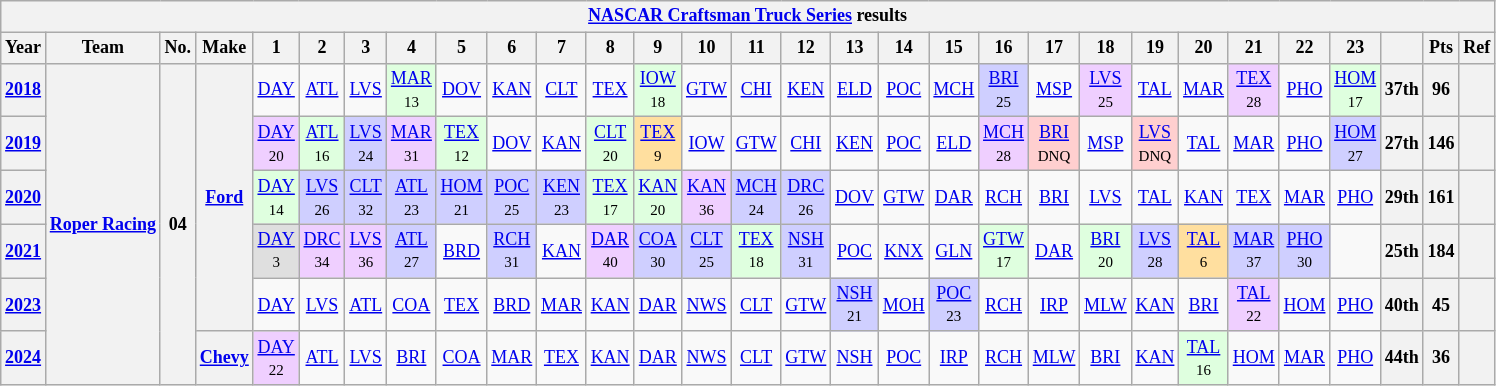<table class="wikitable" style="text-align:center; font-size:75%">
<tr>
<th colspan=45><a href='#'>NASCAR Craftsman Truck Series</a> results</th>
</tr>
<tr>
<th>Year</th>
<th>Team</th>
<th>No.</th>
<th>Make</th>
<th>1</th>
<th>2</th>
<th>3</th>
<th>4</th>
<th>5</th>
<th>6</th>
<th>7</th>
<th>8</th>
<th>9</th>
<th>10</th>
<th>11</th>
<th>12</th>
<th>13</th>
<th>14</th>
<th>15</th>
<th>16</th>
<th>17</th>
<th>18</th>
<th>19</th>
<th>20</th>
<th>21</th>
<th>22</th>
<th>23</th>
<th></th>
<th>Pts</th>
<th>Ref</th>
</tr>
<tr>
<th><a href='#'>2018</a></th>
<th rowspan=6><a href='#'>Roper Racing</a></th>
<th rowspan=6>04</th>
<th rowspan=5><a href='#'>Ford</a></th>
<td><a href='#'>DAY</a></td>
<td><a href='#'>ATL</a></td>
<td><a href='#'>LVS</a></td>
<td style="background:#DFFFDF;"><a href='#'>MAR</a><br><small>13</small></td>
<td><a href='#'>DOV</a></td>
<td><a href='#'>KAN</a></td>
<td><a href='#'>CLT</a></td>
<td><a href='#'>TEX</a></td>
<td style="background:#DFFFDF;"><a href='#'>IOW</a><br><small>18</small></td>
<td><a href='#'>GTW</a></td>
<td><a href='#'>CHI</a></td>
<td><a href='#'>KEN</a></td>
<td><a href='#'>ELD</a></td>
<td><a href='#'>POC</a></td>
<td><a href='#'>MCH</a></td>
<td style="background:#CFCFFF;"><a href='#'>BRI</a><br><small>25</small></td>
<td><a href='#'>MSP</a></td>
<td style="background:#EFCFFF;"><a href='#'>LVS</a><br><small>25</small></td>
<td><a href='#'>TAL</a></td>
<td><a href='#'>MAR</a></td>
<td style="background:#EFCFFF;"><a href='#'>TEX</a><br><small>28</small></td>
<td><a href='#'>PHO</a></td>
<td style="background:#DFFFDF;"><a href='#'>HOM</a><br><small>17</small></td>
<th>37th</th>
<th>96</th>
<th></th>
</tr>
<tr>
<th><a href='#'>2019</a></th>
<td style="background:#EFCFFF;"><a href='#'>DAY</a><br><small>20</small></td>
<td style="background:#DFFFDF;"><a href='#'>ATL</a><br><small>16</small></td>
<td style="background:#CFCFFF;"><a href='#'>LVS</a><br><small>24</small></td>
<td style="background:#EFCFFF;"><a href='#'>MAR</a><br><small>31</small></td>
<td style="background:#DFFFDF;"><a href='#'>TEX</a><br><small>12</small></td>
<td><a href='#'>DOV</a></td>
<td><a href='#'>KAN</a></td>
<td style="background:#DFFFDF;"><a href='#'>CLT</a><br><small>20</small></td>
<td style="background:#FFDF9F;"><a href='#'>TEX</a><br><small>9</small></td>
<td><a href='#'>IOW</a></td>
<td><a href='#'>GTW</a></td>
<td><a href='#'>CHI</a></td>
<td><a href='#'>KEN</a></td>
<td><a href='#'>POC</a></td>
<td><a href='#'>ELD</a></td>
<td style="background:#EFCFFF;"><a href='#'>MCH</a><br><small>28</small></td>
<td style="background:#FFCFCF;"><a href='#'>BRI</a><br><small>DNQ</small></td>
<td><a href='#'>MSP</a></td>
<td style="background:#FFCFCF;"><a href='#'>LVS</a><br><small>DNQ</small></td>
<td><a href='#'>TAL</a></td>
<td><a href='#'>MAR</a></td>
<td><a href='#'>PHO</a></td>
<td style="background:#CFCFFF;"><a href='#'>HOM</a><br><small>27</small></td>
<th>27th</th>
<th>146</th>
<th></th>
</tr>
<tr>
<th><a href='#'>2020</a></th>
<td style="background:#DFFFDF;"><a href='#'>DAY</a><br><small>14</small></td>
<td style="background:#CFCFFF;"><a href='#'>LVS</a><br><small>26</small></td>
<td style="background:#CFCFFF;"><a href='#'>CLT</a><br><small>32</small></td>
<td style="background:#CFCFFF;"><a href='#'>ATL</a><br><small>23</small></td>
<td style="background:#CFCFFF;"><a href='#'>HOM</a><br><small>21</small></td>
<td style="background:#CFCFFF;"><a href='#'>POC</a><br><small>25</small></td>
<td style="background:#CFCFFF;"><a href='#'>KEN</a><br><small>23</small></td>
<td style="background:#DFFFDF;"><a href='#'>TEX</a><br><small>17</small></td>
<td style="background:#DFFFDF;"><a href='#'>KAN</a><br><small>20</small></td>
<td style="background:#EFCFFF;"><a href='#'>KAN</a><br><small>36</small></td>
<td style="background:#CFCFFF;"><a href='#'>MCH</a><br><small>24</small></td>
<td style="background:#CFCFFF;"><a href='#'>DRC</a><br><small>26</small></td>
<td><a href='#'>DOV</a></td>
<td><a href='#'>GTW</a></td>
<td><a href='#'>DAR</a></td>
<td><a href='#'>RCH</a></td>
<td><a href='#'>BRI</a></td>
<td><a href='#'>LVS</a></td>
<td><a href='#'>TAL</a></td>
<td><a href='#'>KAN</a></td>
<td><a href='#'>TEX</a></td>
<td><a href='#'>MAR</a></td>
<td><a href='#'>PHO</a></td>
<th>29th</th>
<th>161</th>
<th></th>
</tr>
<tr>
<th><a href='#'>2021</a></th>
<td style="background:#DFDFDF;"><a href='#'>DAY</a><br><small>3</small></td>
<td style="background:#EFCFFF;"><a href='#'>DRC</a><br><small>34</small></td>
<td style="background:#EFCFFF;"><a href='#'>LVS</a><br><small>36</small></td>
<td style="background:#CFCFFF;"><a href='#'>ATL</a><br><small>27</small></td>
<td><a href='#'>BRD</a></td>
<td style="background:#CFCFFF;"><a href='#'>RCH</a><br><small>31</small></td>
<td><a href='#'>KAN</a></td>
<td style="background:#EFCFFF;"><a href='#'>DAR</a><br><small>40</small></td>
<td style="background:#CFCFFF;"><a href='#'>COA</a><br><small>30</small></td>
<td style="background:#CFCFFF;"><a href='#'>CLT</a><br><small>25</small></td>
<td style="background:#DFFFDF;"><a href='#'>TEX</a><br><small>18</small></td>
<td style="background:#CFCFFF;"><a href='#'>NSH</a><br><small>31</small></td>
<td><a href='#'>POC</a></td>
<td><a href='#'>KNX</a></td>
<td><a href='#'>GLN</a></td>
<td style="background:#DFFFDF;"><a href='#'>GTW</a><br><small>17</small></td>
<td><a href='#'>DAR</a></td>
<td style="background:#DFFFDF;"><a href='#'>BRI</a><br><small>20</small></td>
<td style="background:#CFCFFF;"><a href='#'>LVS</a><br><small>28</small></td>
<td style="background:#FFDF9F;"><a href='#'>TAL</a><br><small>6</small></td>
<td style="background:#CFCFFF;"><a href='#'>MAR</a><br><small>37</small></td>
<td style="background:#CFCFFF;"><a href='#'>PHO</a><br><small>30</small></td>
<td></td>
<th>25th</th>
<th>184</th>
<th></th>
</tr>
<tr>
<th><a href='#'>2023</a></th>
<td><a href='#'>DAY</a></td>
<td><a href='#'>LVS</a></td>
<td><a href='#'>ATL</a></td>
<td><a href='#'>COA</a></td>
<td><a href='#'>TEX</a></td>
<td><a href='#'>BRD</a></td>
<td><a href='#'>MAR</a></td>
<td><a href='#'>KAN</a></td>
<td><a href='#'>DAR</a></td>
<td><a href='#'>NWS</a></td>
<td><a href='#'>CLT</a></td>
<td><a href='#'>GTW</a></td>
<td style="background:#CFCFFF;"><a href='#'>NSH</a><br><small>21</small></td>
<td><a href='#'>MOH</a></td>
<td style="background:#CFCFFF;"><a href='#'>POC</a><br><small>23</small></td>
<td><a href='#'>RCH</a></td>
<td><a href='#'>IRP</a></td>
<td><a href='#'>MLW</a></td>
<td><a href='#'>KAN</a></td>
<td><a href='#'>BRI</a></td>
<td style="background:#EFCFFF;"><a href='#'>TAL</a><br><small>22</small></td>
<td><a href='#'>HOM</a></td>
<td><a href='#'>PHO</a></td>
<th>40th</th>
<th>45</th>
<th></th>
</tr>
<tr>
<th><a href='#'>2024</a></th>
<th><a href='#'>Chevy</a></th>
<td style="background:#EFCFFF;"><a href='#'>DAY</a><br><small>22</small></td>
<td><a href='#'>ATL</a></td>
<td><a href='#'>LVS</a></td>
<td><a href='#'>BRI</a></td>
<td><a href='#'>COA</a></td>
<td><a href='#'>MAR</a></td>
<td><a href='#'>TEX</a></td>
<td><a href='#'>KAN</a></td>
<td><a href='#'>DAR</a></td>
<td><a href='#'>NWS</a></td>
<td><a href='#'>CLT</a></td>
<td><a href='#'>GTW</a></td>
<td><a href='#'>NSH</a></td>
<td><a href='#'>POC</a></td>
<td><a href='#'>IRP</a></td>
<td><a href='#'>RCH</a></td>
<td><a href='#'>MLW</a></td>
<td><a href='#'>BRI</a></td>
<td><a href='#'>KAN</a></td>
<td style="background:#DFFFDF;"><a href='#'>TAL</a><br><small>16</small></td>
<td><a href='#'>HOM</a></td>
<td><a href='#'>MAR</a></td>
<td><a href='#'>PHO</a></td>
<th>44th</th>
<th>36</th>
<th></th>
</tr>
</table>
